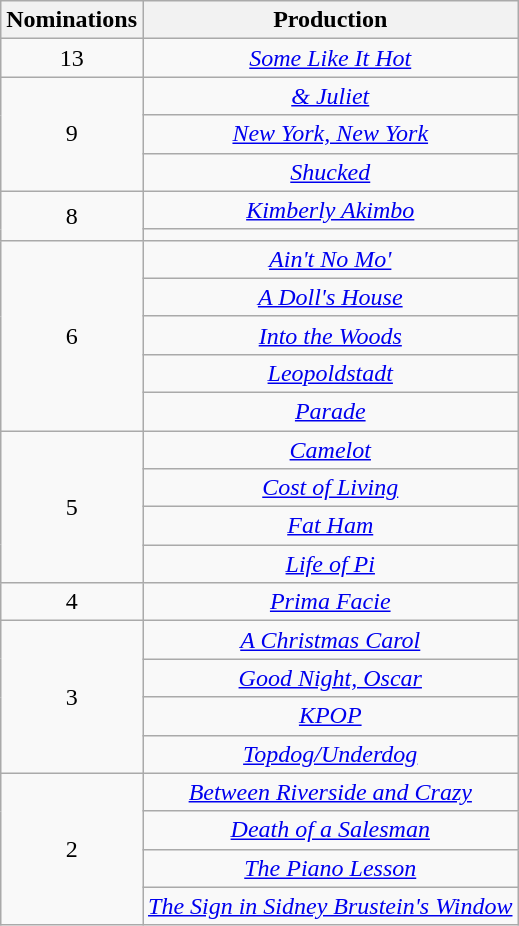<table class="wikitable plainrowheaders" style="text-align: center; float:left; margin-right:1em;">
<tr>
<th scope="col" style="width:55px;">Nominations</th>
<th scope="col" style="text-align:center;">Production</th>
</tr>
<tr>
<td scope="row" style="text-align:center">13</td>
<td><em><a href='#'>Some Like It Hot</a></em></td>
</tr>
<tr>
<td scope="row" rowspan="3" style="text-align:center">9</td>
<td><em><a href='#'>& Juliet</a></em></td>
</tr>
<tr>
<td><em><a href='#'>New York, New York</a></em></td>
</tr>
<tr>
<td><em><a href='#'>Shucked</a></em></td>
</tr>
<tr>
<td scope="row" rowspan="2" style="text-align:center">8</td>
<td><em><a href='#'>Kimberly Akimbo</a></em></td>
</tr>
<tr>
<td></td>
</tr>
<tr>
<td scope="row" rowspan="5" style="text-align:center">6</td>
<td><em><a href='#'>Ain't No Mo'</a></em></td>
</tr>
<tr>
<td><em><a href='#'>A Doll's House</a></em></td>
</tr>
<tr>
<td><em><a href='#'>Into the Woods</a></em></td>
</tr>
<tr>
<td><em><a href='#'>Leopoldstadt</a></em></td>
</tr>
<tr>
<td><em><a href='#'>Parade</a></em></td>
</tr>
<tr>
<td scope="row" rowspan="4" style="text-align:center">5</td>
<td><em><a href='#'>Camelot</a></em></td>
</tr>
<tr>
<td><em><a href='#'>Cost of Living</a></em></td>
</tr>
<tr>
<td><em><a href='#'>Fat Ham</a></em></td>
</tr>
<tr>
<td><em><a href='#'>Life of Pi</a></em></td>
</tr>
<tr>
<td scope="row" style="text-align:center">4</td>
<td><em><a href='#'>Prima Facie</a></em></td>
</tr>
<tr>
<td scope="row" rowspan="4" style="text-align:center">3</td>
<td><em><a href='#'>A Christmas Carol</a></em></td>
</tr>
<tr>
<td><em><a href='#'>Good Night, Oscar</a></em></td>
</tr>
<tr>
<td><em><a href='#'>KPOP</a></em></td>
</tr>
<tr>
<td><em><a href='#'>Topdog/Underdog</a></em></td>
</tr>
<tr>
<td scope="row" rowspan="4" style="text-align:center">2</td>
<td><em><a href='#'>Between Riverside and Crazy</a></em></td>
</tr>
<tr>
<td><em><a href='#'>Death of a Salesman</a></em></td>
</tr>
<tr>
<td><em><a href='#'>The Piano Lesson</a></em></td>
</tr>
<tr>
<td><em><a href='#'>The Sign in Sidney Brustein's Window</a></em></td>
</tr>
</table>
